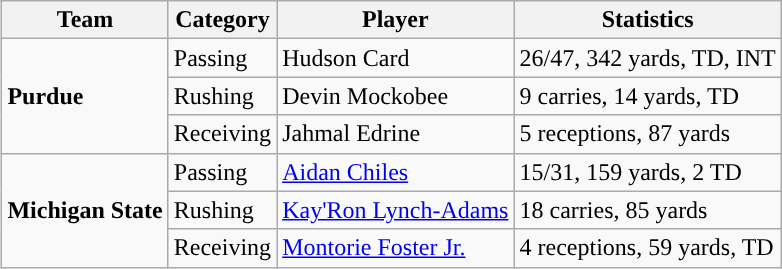<table class="wikitable" style="float: right;">
<tr>
<th>Team</th>
<th>Category</th>
<th>Player</th>
<th>Statistics</th>
</tr>
<tr>
<td rowspan=3><strong>Purdue</strong></td>
<td>Passing</td>
<td>Hudson Card</td>
<td>26/47, 342 yards, TD, INT</td>
</tr>
<tr>
<td>Rushing</td>
<td>Devin Mockobee</td>
<td>9 carries, 14 yards, TD</td>
</tr>
<tr>
<td>Receiving</td>
<td>Jahmal Edrine</td>
<td>5 receptions, 87 yards</td>
</tr>
<tr>
<td rowspan=3><strong>Michigan State</strong></td>
<td>Passing</td>
<td><a href='#'>Aidan Chiles</a></td>
<td>15/31, 159 yards, 2 TD</td>
</tr>
<tr>
<td>Rushing</td>
<td><a href='#'>Kay'Ron Lynch-Adams</a></td>
<td>18 carries, 85 yards</td>
</tr>
<tr>
<td>Receiving</td>
<td><a href='#'>Montorie Foster Jr.</a></td>
<td>4 receptions, 59 yards, TD</td>
</tr>
</table>
